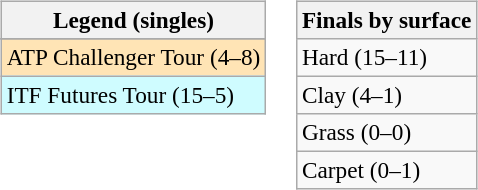<table>
<tr valign=top>
<td><br><table class=wikitable style=font-size:97%>
<tr>
<th>Legend (singles)</th>
</tr>
<tr bgcolor=e5d1cb>
</tr>
<tr bgcolor=moccasin>
<td>ATP Challenger Tour (4–8)</td>
</tr>
<tr bgcolor=cffcff>
<td>ITF Futures Tour (15–5)</td>
</tr>
</table>
</td>
<td><br><table class=wikitable style=font-size:97%>
<tr>
<th>Finals by surface</th>
</tr>
<tr>
<td>Hard (15–11)</td>
</tr>
<tr>
<td>Clay (4–1)</td>
</tr>
<tr>
<td>Grass (0–0)</td>
</tr>
<tr>
<td>Carpet (0–1)</td>
</tr>
</table>
</td>
</tr>
</table>
